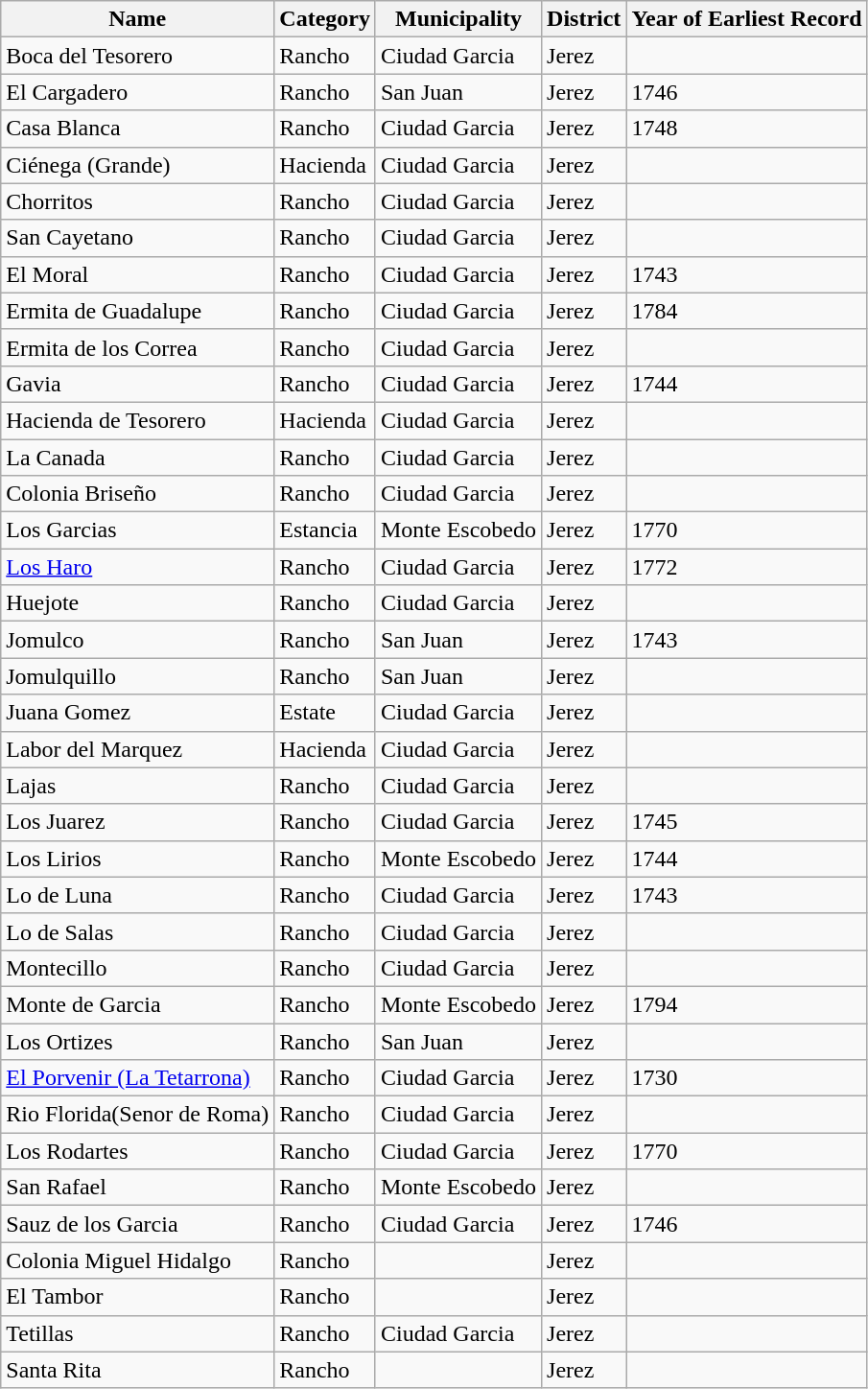<table class="wikitable">
<tr>
<th>Name</th>
<th>Category</th>
<th>Municipality</th>
<th>District</th>
<th>Year of Earliest Record</th>
</tr>
<tr>
<td>Boca del Tesorero</td>
<td>Rancho</td>
<td>Ciudad Garcia</td>
<td>Jerez</td>
<td></td>
</tr>
<tr>
<td>El Cargadero</td>
<td>Rancho</td>
<td>San Juan</td>
<td>Jerez</td>
<td>1746</td>
</tr>
<tr>
<td>Casa Blanca</td>
<td>Rancho</td>
<td>Ciudad Garcia</td>
<td>Jerez</td>
<td>1748</td>
</tr>
<tr>
<td>Ciénega (Grande)</td>
<td>Hacienda</td>
<td>Ciudad Garcia</td>
<td>Jerez</td>
<td></td>
</tr>
<tr>
<td>Chorritos</td>
<td>Rancho</td>
<td>Ciudad Garcia</td>
<td>Jerez</td>
<td></td>
</tr>
<tr>
<td>San Cayetano</td>
<td>Rancho</td>
<td>Ciudad Garcia</td>
<td>Jerez</td>
<td></td>
</tr>
<tr>
<td>El Moral</td>
<td>Rancho</td>
<td>Ciudad Garcia</td>
<td>Jerez</td>
<td>1743</td>
</tr>
<tr>
<td>Ermita de Guadalupe</td>
<td>Rancho</td>
<td>Ciudad Garcia</td>
<td>Jerez</td>
<td>1784</td>
</tr>
<tr>
<td>Ermita de los Correa</td>
<td>Rancho</td>
<td>Ciudad Garcia</td>
<td>Jerez</td>
<td></td>
</tr>
<tr>
<td>Gavia</td>
<td>Rancho</td>
<td>Ciudad Garcia</td>
<td>Jerez</td>
<td>1744</td>
</tr>
<tr>
<td>Hacienda de Tesorero</td>
<td>Hacienda</td>
<td>Ciudad Garcia</td>
<td>Jerez</td>
<td></td>
</tr>
<tr>
<td>La Canada</td>
<td>Rancho</td>
<td>Ciudad Garcia</td>
<td>Jerez</td>
<td></td>
</tr>
<tr>
<td>Colonia Briseño</td>
<td>Rancho</td>
<td>Ciudad Garcia</td>
<td>Jerez</td>
<td></td>
</tr>
<tr>
<td>Los Garcias</td>
<td>Estancia</td>
<td>Monte Escobedo</td>
<td>Jerez</td>
<td>1770</td>
</tr>
<tr>
<td><a href='#'>Los Haro</a></td>
<td>Rancho</td>
<td>Ciudad Garcia</td>
<td>Jerez</td>
<td>1772</td>
</tr>
<tr>
<td>Huejote</td>
<td>Rancho</td>
<td>Ciudad Garcia</td>
<td>Jerez</td>
<td></td>
</tr>
<tr>
<td>Jomulco</td>
<td>Rancho</td>
<td>San Juan</td>
<td>Jerez</td>
<td>1743</td>
</tr>
<tr>
<td>Jomulquillo</td>
<td>Rancho</td>
<td>San Juan</td>
<td>Jerez</td>
<td></td>
</tr>
<tr>
<td>Juana Gomez</td>
<td>Estate</td>
<td>Ciudad Garcia</td>
<td>Jerez</td>
<td></td>
</tr>
<tr>
<td>Labor del Marquez</td>
<td>Hacienda</td>
<td>Ciudad Garcia</td>
<td>Jerez</td>
<td></td>
</tr>
<tr>
<td>Lajas</td>
<td>Rancho</td>
<td>Ciudad Garcia</td>
<td>Jerez</td>
<td></td>
</tr>
<tr>
<td>Los Juarez</td>
<td>Rancho</td>
<td>Ciudad Garcia</td>
<td>Jerez</td>
<td>1745</td>
</tr>
<tr>
<td>Los Lirios</td>
<td>Rancho</td>
<td>Monte Escobedo</td>
<td>Jerez</td>
<td>1744</td>
</tr>
<tr>
<td>Lo de Luna</td>
<td>Rancho</td>
<td>Ciudad Garcia</td>
<td>Jerez</td>
<td>1743</td>
</tr>
<tr>
<td>Lo de Salas</td>
<td>Rancho</td>
<td>Ciudad Garcia</td>
<td>Jerez</td>
</tr>
<tr>
<td>Montecillo</td>
<td>Rancho</td>
<td>Ciudad Garcia</td>
<td>Jerez</td>
<td></td>
</tr>
<tr>
<td>Monte de Garcia</td>
<td>Rancho</td>
<td>Monte Escobedo</td>
<td>Jerez</td>
<td>1794</td>
</tr>
<tr>
<td>Los Ortizes</td>
<td>Rancho</td>
<td>San Juan</td>
<td>Jerez</td>
<td></td>
</tr>
<tr>
<td><a href='#'>El Porvenir (La Tetarrona)</a></td>
<td>Rancho</td>
<td>Ciudad Garcia</td>
<td>Jerez</td>
<td>1730</td>
</tr>
<tr>
<td>Rio Florida(Senor de Roma)</td>
<td>Rancho</td>
<td>Ciudad Garcia</td>
<td>Jerez</td>
<td></td>
</tr>
<tr>
<td>Los Rodartes</td>
<td>Rancho</td>
<td>Ciudad Garcia</td>
<td>Jerez</td>
<td>1770</td>
</tr>
<tr>
<td>San Rafael</td>
<td>Rancho</td>
<td>Monte Escobedo</td>
<td>Jerez</td>
<td></td>
</tr>
<tr>
<td>Sauz de los Garcia</td>
<td>Rancho</td>
<td>Ciudad Garcia</td>
<td>Jerez</td>
<td>1746</td>
</tr>
<tr>
<td>Colonia Miguel Hidalgo</td>
<td>Rancho</td>
<td></td>
<td>Jerez</td>
<td></td>
</tr>
<tr>
<td>El Tambor</td>
<td>Rancho</td>
<td></td>
<td>Jerez</td>
<td></td>
</tr>
<tr>
<td>Tetillas</td>
<td>Rancho</td>
<td>Ciudad Garcia</td>
<td>Jerez</td>
<td></td>
</tr>
<tr>
<td>Santa Rita</td>
<td>Rancho</td>
<td></td>
<td>Jerez</td>
</tr>
</table>
